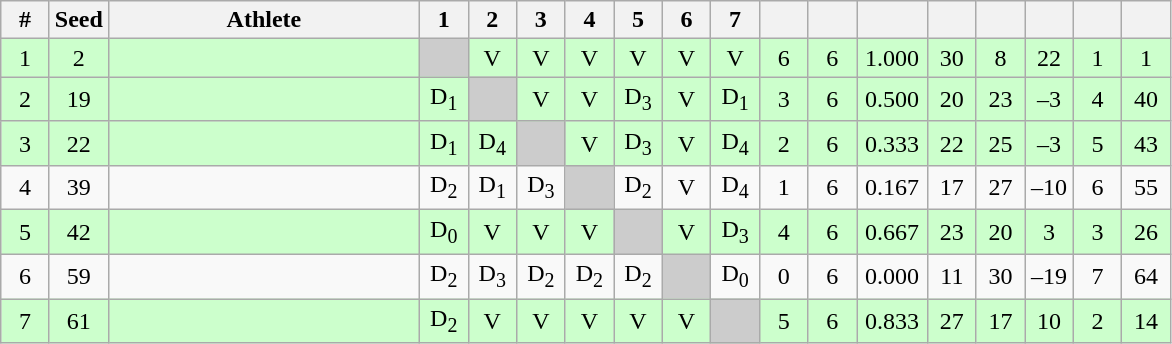<table class="wikitable" style="text-align:center">
<tr>
<th width="25">#</th>
<th width="25">Seed</th>
<th width="200">Athlete</th>
<th width="25">1</th>
<th width="25">2</th>
<th width="25">3</th>
<th width="25">4</th>
<th width="25">5</th>
<th width="25">6</th>
<th width="25">7</th>
<th width="25"></th>
<th width="25"></th>
<th width="40"></th>
<th width="25"></th>
<th width="25"></th>
<th width="25"></th>
<th width="25"></th>
<th width="25"></th>
</tr>
<tr bgcolor="#ccffcc">
<td>1</td>
<td>2</td>
<td align=left></td>
<td bgcolor="#cccccc"></td>
<td>V</td>
<td>V</td>
<td>V</td>
<td>V</td>
<td>V</td>
<td>V</td>
<td>6</td>
<td>6</td>
<td>1.000</td>
<td>30</td>
<td>8</td>
<td>22</td>
<td>1</td>
<td>1</td>
</tr>
<tr bgcolor="#ccffcc">
<td>2</td>
<td>19</td>
<td align=left></td>
<td>D<sub>1</sub></td>
<td bgcolor="#cccccc"></td>
<td>V</td>
<td>V</td>
<td>D<sub>3</sub></td>
<td>V</td>
<td>D<sub>1</sub></td>
<td>3</td>
<td>6</td>
<td>0.500</td>
<td>20</td>
<td>23</td>
<td>–3</td>
<td>4</td>
<td>40</td>
</tr>
<tr bgcolor="#ccffcc">
<td>3</td>
<td>22</td>
<td align=left></td>
<td>D<sub>1</sub></td>
<td>D<sub>4</sub></td>
<td bgcolor="#cccccc"></td>
<td>V</td>
<td>D<sub>3</sub></td>
<td>V</td>
<td>D<sub>4</sub></td>
<td>2</td>
<td>6</td>
<td>0.333</td>
<td>22</td>
<td>25</td>
<td>–3</td>
<td>5</td>
<td>43</td>
</tr>
<tr>
<td>4</td>
<td>39</td>
<td align=left></td>
<td>D<sub>2</sub></td>
<td>D<sub>1</sub></td>
<td>D<sub>3</sub></td>
<td bgcolor="#cccccc"></td>
<td>D<sub>2</sub></td>
<td>V</td>
<td>D<sub>4</sub></td>
<td>1</td>
<td>6</td>
<td>0.167</td>
<td>17</td>
<td>27</td>
<td>–10</td>
<td>6</td>
<td>55</td>
</tr>
<tr bgcolor="#ccffcc">
<td>5</td>
<td>42</td>
<td align=left></td>
<td>D<sub>0</sub></td>
<td>V</td>
<td>V</td>
<td>V</td>
<td bgcolor="#cccccc"></td>
<td>V</td>
<td>D<sub>3</sub></td>
<td>4</td>
<td>6</td>
<td>0.667</td>
<td>23</td>
<td>20</td>
<td>3</td>
<td>3</td>
<td>26</td>
</tr>
<tr>
<td>6</td>
<td>59</td>
<td align=left></td>
<td>D<sub>2</sub></td>
<td>D<sub>3</sub></td>
<td>D<sub>2</sub></td>
<td>D<sub>2</sub></td>
<td>D<sub>2</sub></td>
<td bgcolor="#cccccc"></td>
<td>D<sub>0</sub></td>
<td>0</td>
<td>6</td>
<td>0.000</td>
<td>11</td>
<td>30</td>
<td>–19</td>
<td>7</td>
<td>64</td>
</tr>
<tr bgcolor="#ccffcc">
<td>7</td>
<td>61</td>
<td align=left></td>
<td>D<sub>2</sub></td>
<td>V</td>
<td>V</td>
<td>V</td>
<td>V</td>
<td>V</td>
<td bgcolor="#cccccc"></td>
<td>5</td>
<td>6</td>
<td>0.833</td>
<td>27</td>
<td>17</td>
<td>10</td>
<td>2</td>
<td>14</td>
</tr>
</table>
